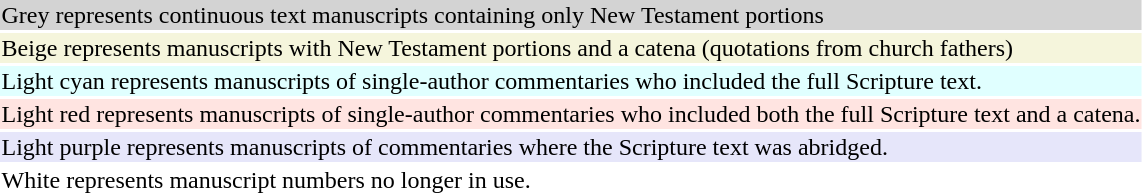<table style="background:transparent">
<tr>
<td bgcolor="lightgrey">Grey represents continuous text manuscripts containing only New Testament portions</td>
</tr>
<tr>
<td bgcolor="beige">Beige represents manuscripts with New Testament portions and a catena (quotations from church fathers)</td>
</tr>
<tr>
<td bgcolor="LightCyan">Light cyan represents manuscripts of single-author commentaries who included the full Scripture text.</td>
</tr>
<tr>
<td bgcolor="MistyRose">Light red represents manuscripts of single-author commentaries who included both the full Scripture text and a catena.</td>
</tr>
<tr>
<td bgcolor="Lavender">Light purple represents manuscripts of commentaries where the Scripture text was abridged.</td>
</tr>
<tr>
<td bgcolor="white">White represents manuscript numbers no longer in use.</td>
</tr>
</table>
